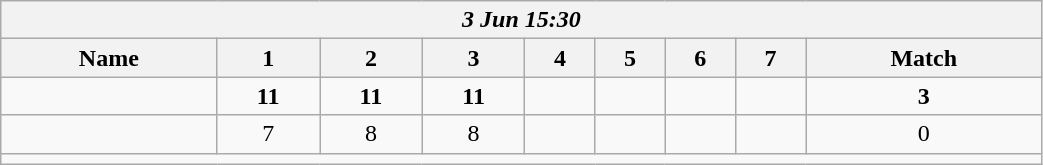<table class=wikitable style="text-align:center; width: 55%">
<tr>
<th colspan=17><em> 3 Jun 15:30</em></th>
</tr>
<tr>
<th>Name</th>
<th>1</th>
<th>2</th>
<th>3</th>
<th>4</th>
<th>5</th>
<th>6</th>
<th>7</th>
<th>Match</th>
</tr>
<tr>
<td style="text-align:left;"><strong></strong></td>
<td><strong>11</strong></td>
<td><strong>11</strong></td>
<td><strong>11</strong></td>
<td></td>
<td></td>
<td></td>
<td></td>
<td><strong>3</strong></td>
</tr>
<tr>
<td style="text-align:left;"></td>
<td>7</td>
<td>8</td>
<td>8</td>
<td></td>
<td></td>
<td></td>
<td></td>
<td>0</td>
</tr>
<tr>
<td colspan=17></td>
</tr>
</table>
